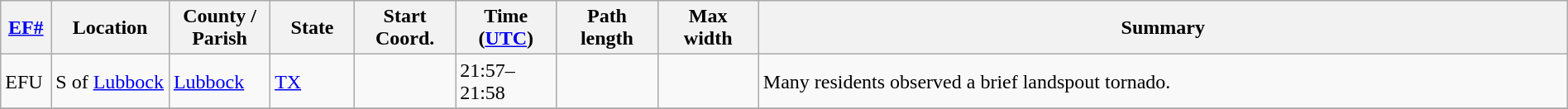<table class="wikitable sortable" style="width:100%;">
<tr>
<th scope="col" style="width:3%; text-align:center;"><a href='#'>EF#</a></th>
<th scope="col" style="width:7%; text-align:center;" class="unsortable">Location</th>
<th scope="col" style="width:6%; text-align:center;" class="unsortable">County / Parish</th>
<th scope="col" style="width:5%; text-align:center;">State</th>
<th scope="col" style="width:6%; text-align:center;">Start Coord.</th>
<th scope="col" style="width:6%; text-align:center;">Time (<a href='#'>UTC</a>)</th>
<th scope="col" style="width:6%; text-align:center;">Path length</th>
<th scope="col" style="width:6%; text-align:center;">Max width</th>
<th scope="col" class="unsortable" style="width:48%; text-align:center;">Summary</th>
</tr>
<tr>
<td bgcolor=>EFU</td>
<td>S of <a href='#'>Lubbock</a></td>
<td><a href='#'>Lubbock</a></td>
<td><a href='#'>TX</a></td>
<td></td>
<td>21:57–21:58</td>
<td></td>
<td></td>
<td>Many residents observed a brief landspout tornado.</td>
</tr>
<tr>
</tr>
</table>
